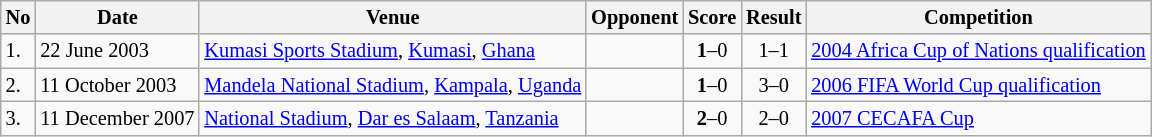<table class="wikitable" style="font-size:85%;">
<tr>
<th>No</th>
<th>Date</th>
<th>Venue</th>
<th>Opponent</th>
<th>Score</th>
<th>Result</th>
<th>Competition</th>
</tr>
<tr>
<td>1.</td>
<td>22 June 2003</td>
<td><a href='#'>Kumasi Sports Stadium</a>, <a href='#'>Kumasi</a>, <a href='#'>Ghana</a></td>
<td></td>
<td align=center><strong>1</strong>–0</td>
<td align=center>1–1</td>
<td><a href='#'>2004 Africa Cup of Nations qualification</a></td>
</tr>
<tr>
<td>2.</td>
<td>11 October 2003</td>
<td><a href='#'>Mandela National Stadium</a>, <a href='#'>Kampala</a>, <a href='#'>Uganda</a></td>
<td></td>
<td align=center><strong>1</strong>–0</td>
<td align=center>3–0</td>
<td><a href='#'>2006 FIFA World Cup qualification</a></td>
</tr>
<tr>
<td>3.</td>
<td>11 December 2007</td>
<td><a href='#'>National Stadium</a>, <a href='#'>Dar es Salaam</a>, <a href='#'>Tanzania</a></td>
<td></td>
<td align=center><strong>2</strong>–0</td>
<td align=center>2–0</td>
<td><a href='#'>2007 CECAFA Cup</a></td>
</tr>
</table>
